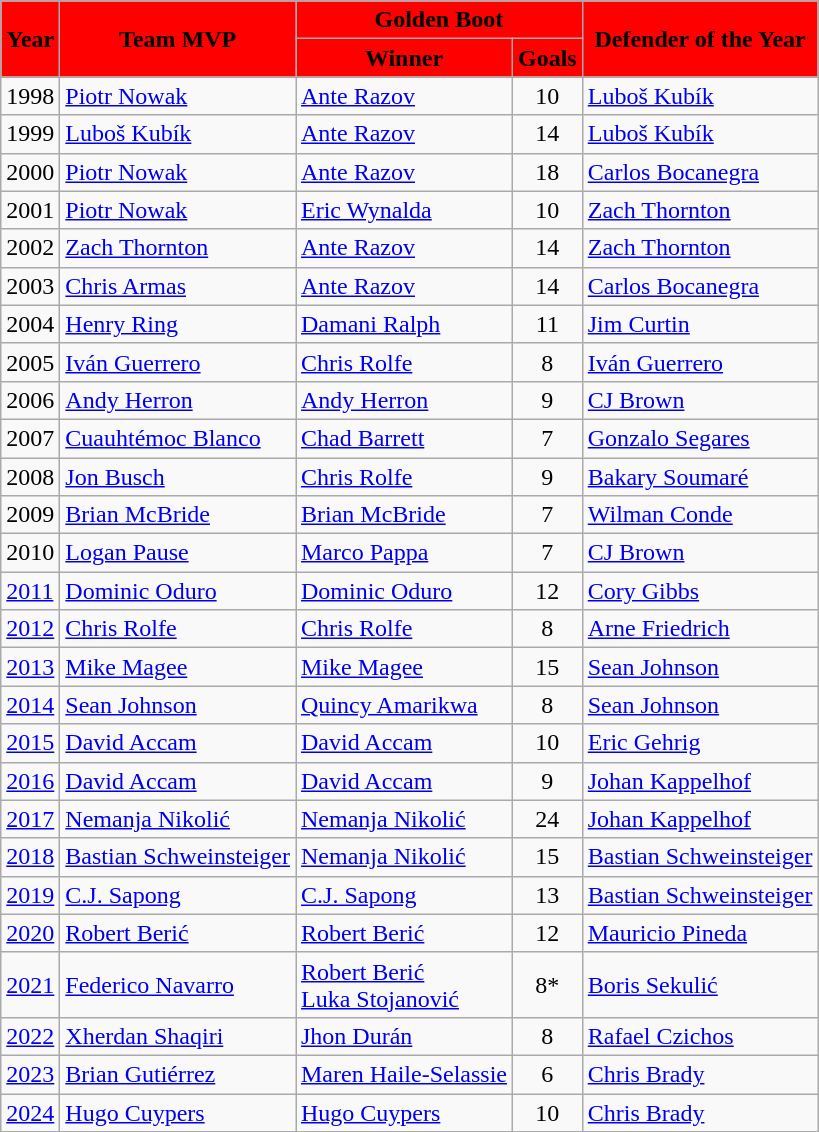<table class="wikitable">
<tr>
<th rowspan=2 style="background:#FF0000; color:#000; text-align:center;">Year</th>
<th rowspan=2 style="background:#FF0000; color:#000; text-align:center;">Team MVP</th>
<th colspan=2 style="background:#FF0000; color:#00; text-align:center;">Golden Boot</th>
<th rowspan=2 style="background:#FF0000; color:#000; text-align:center;">Defender of the Year</th>
</tr>
<tr>
<th style="background:#FF0000; color:#000; text-align:center;">Winner</th>
<th style="background:#FF0000; color:#000; text-align:center;">Goals</th>
</tr>
<tr>
<td>1998</td>
<td> <a href='#'>Piotr Nowak</a></td>
<td> <a href='#'>Ante Razov</a></td>
<td style="text-align:center;">10</td>
<td> <a href='#'>Luboš Kubík</a></td>
</tr>
<tr>
<td>1999</td>
<td> <a href='#'>Luboš Kubík</a></td>
<td> <a href='#'>Ante Razov</a></td>
<td style="text-align:center;">14</td>
<td> <a href='#'>Luboš Kubík</a></td>
</tr>
<tr>
<td>2000</td>
<td> <a href='#'>Piotr Nowak</a></td>
<td> <a href='#'>Ante Razov</a></td>
<td style="text-align:center;">18</td>
<td> <a href='#'>Carlos Bocanegra</a></td>
</tr>
<tr>
<td>2001</td>
<td> <a href='#'>Piotr Nowak</a></td>
<td> <a href='#'>Eric Wynalda</a></td>
<td style="text-align:center;">10</td>
<td> <a href='#'>Zach Thornton</a></td>
</tr>
<tr>
<td>2002</td>
<td> <a href='#'>Zach Thornton</a></td>
<td> <a href='#'>Ante Razov</a></td>
<td style="text-align:center;">14</td>
<td> <a href='#'>Zach Thornton</a></td>
</tr>
<tr>
<td>2003</td>
<td> <a href='#'>Chris Armas</a></td>
<td> <a href='#'>Ante Razov</a></td>
<td style="text-align:center;">14</td>
<td> <a href='#'>Carlos Bocanegra</a></td>
</tr>
<tr>
<td>2004</td>
<td> <a href='#'>Henry Ring</a></td>
<td> <a href='#'>Damani Ralph</a></td>
<td style="text-align:center;">11</td>
<td> <a href='#'>Jim Curtin</a></td>
</tr>
<tr>
<td>2005</td>
<td> <a href='#'>Iván Guerrero</a></td>
<td> <a href='#'>Chris Rolfe</a></td>
<td style="text-align:center;">8</td>
<td> <a href='#'>Iván Guerrero</a></td>
</tr>
<tr>
<td>2006</td>
<td> <a href='#'>Andy Herron</a></td>
<td> <a href='#'>Andy Herron</a></td>
<td style="text-align:center;">9</td>
<td> <a href='#'>CJ Brown</a></td>
</tr>
<tr>
<td>2007</td>
<td> <a href='#'>Cuauhtémoc Blanco</a></td>
<td> <a href='#'>Chad Barrett</a></td>
<td style="text-align:center;">7</td>
<td> <a href='#'>Gonzalo Segares</a></td>
</tr>
<tr>
<td>2008</td>
<td> <a href='#'>Jon Busch</a></td>
<td> <a href='#'>Chris Rolfe</a></td>
<td style="text-align:center;">9</td>
<td> <a href='#'>Bakary Soumaré</a></td>
</tr>
<tr>
<td>2009</td>
<td> <a href='#'>Brian McBride</a></td>
<td> <a href='#'>Brian McBride</a></td>
<td style="text-align:center;">7</td>
<td> <a href='#'>Wilman Conde</a></td>
</tr>
<tr>
<td>2010</td>
<td> <a href='#'>Logan Pause</a></td>
<td> <a href='#'>Marco Pappa</a></td>
<td style="text-align:center;">7</td>
<td> <a href='#'>CJ Brown</a></td>
</tr>
<tr>
<td><a href='#'>2011</a></td>
<td> <a href='#'>Dominic Oduro</a></td>
<td> <a href='#'>Dominic Oduro</a></td>
<td style="text-align:center;">12</td>
<td> <a href='#'>Cory Gibbs</a></td>
</tr>
<tr>
<td><a href='#'>2012</a></td>
<td> <a href='#'>Chris Rolfe</a></td>
<td> <a href='#'>Chris Rolfe</a></td>
<td style="text-align:center;">8</td>
<td> <a href='#'>Arne Friedrich</a></td>
</tr>
<tr>
<td><a href='#'>2013</a></td>
<td> <a href='#'>Mike Magee</a></td>
<td> <a href='#'>Mike Magee</a></td>
<td style="text-align:center;">15</td>
<td> <a href='#'>Sean Johnson</a></td>
</tr>
<tr>
<td><a href='#'>2014</a></td>
<td> <a href='#'>Sean Johnson</a></td>
<td> <a href='#'>Quincy Amarikwa</a></td>
<td style="text-align:center;">8</td>
<td> <a href='#'>Sean Johnson</a></td>
</tr>
<tr>
<td><a href='#'>2015</a></td>
<td> <a href='#'>David Accam</a></td>
<td> <a href='#'>David Accam</a></td>
<td style="text-align:center;">10</td>
<td> <a href='#'>Eric Gehrig</a></td>
</tr>
<tr>
<td><a href='#'>2016</a></td>
<td> <a href='#'>David Accam</a></td>
<td> <a href='#'>David Accam</a></td>
<td style="text-align:center;">9</td>
<td> <a href='#'>Johan Kappelhof</a></td>
</tr>
<tr>
<td><a href='#'>2017</a></td>
<td> <a href='#'>Nemanja Nikolić</a></td>
<td> <a href='#'>Nemanja Nikolić</a></td>
<td style="text-align:center;">24</td>
<td> <a href='#'>Johan Kappelhof</a></td>
</tr>
<tr>
<td><a href='#'>2018</a></td>
<td> <a href='#'>Bastian Schweinsteiger</a></td>
<td> <a href='#'>Nemanja Nikolić</a></td>
<td style="text-align:center;">15</td>
<td> <a href='#'>Bastian Schweinsteiger</a></td>
</tr>
<tr>
<td><a href='#'>2019</a></td>
<td> <a href='#'>C.J. Sapong</a></td>
<td> <a href='#'>C.J. Sapong</a></td>
<td style="text-align:center;">13</td>
<td> <a href='#'>Bastian Schweinsteiger</a></td>
</tr>
<tr>
<td><a href='#'>2020</a></td>
<td> <a href='#'>Robert Berić</a></td>
<td> <a href='#'>Robert Berić</a></td>
<td style="text-align:center;">12</td>
<td> <a href='#'>Mauricio Pineda</a></td>
</tr>
<tr>
<td><a href='#'>2021</a></td>
<td> <a href='#'>Federico Navarro</a></td>
<td> <a href='#'>Robert Berić</a><br> <a href='#'>Luka Stojanović</a></td>
<td style="text-align:center;">8*</td>
<td> <a href='#'>Boris Sekulić</a></td>
</tr>
<tr>
<td><a href='#'>2022</a></td>
<td> <a href='#'>Xherdan Shaqiri</a></td>
<td> <a href='#'>Jhon Durán</a></td>
<td style="text-align:center;">8</td>
<td> <a href='#'>Rafael Czichos</a></td>
</tr>
<tr>
<td><a href='#'>2023</a></td>
<td> <a href='#'>Brian Gutiérrez</a></td>
<td> <a href='#'>Maren Haile-Selassie</a></td>
<td style="text-align:center;">6</td>
<td> <a href='#'>Chris Brady</a></td>
</tr>
<tr>
<td><a href='#'>2024</a></td>
<td> <a href='#'>Hugo Cuypers</a></td>
<td> <a href='#'>Hugo Cuypers</a></td>
<td style="text-align:center;">10</td>
<td> <a href='#'>Chris Brady</a></td>
</tr>
<tr>
</tr>
</table>
